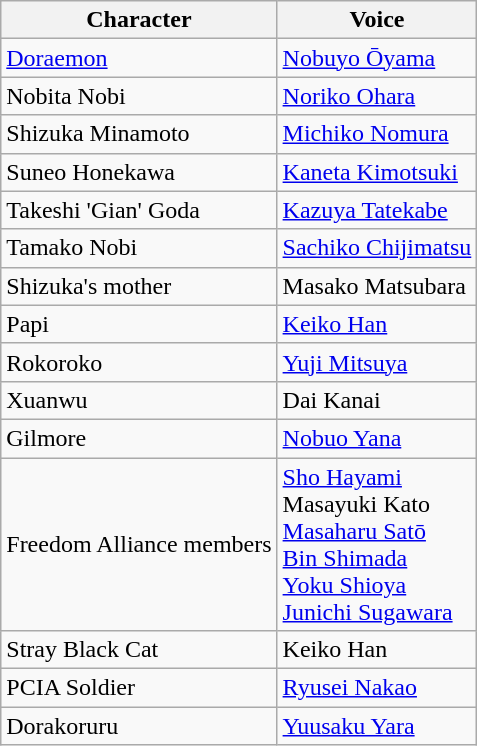<table class="wikitable">
<tr>
<th>Character</th>
<th>Voice</th>
</tr>
<tr>
<td><a href='#'>Doraemon</a></td>
<td><a href='#'>Nobuyo Ōyama</a></td>
</tr>
<tr>
<td>Nobita Nobi</td>
<td><a href='#'>Noriko Ohara</a></td>
</tr>
<tr>
<td>Shizuka Minamoto</td>
<td><a href='#'>Michiko Nomura</a></td>
</tr>
<tr>
<td>Suneo Honekawa</td>
<td><a href='#'>Kaneta Kimotsuki</a></td>
</tr>
<tr>
<td>Takeshi 'Gian' Goda</td>
<td><a href='#'>Kazuya Tatekabe</a></td>
</tr>
<tr>
<td>Tamako Nobi</td>
<td><a href='#'>Sachiko Chijimatsu</a></td>
</tr>
<tr>
<td>Shizuka's mother</td>
<td>Masako Matsubara</td>
</tr>
<tr>
<td>Papi</td>
<td><a href='#'>Keiko Han</a></td>
</tr>
<tr>
<td>Rokoroko</td>
<td><a href='#'>Yuji Mitsuya</a></td>
</tr>
<tr>
<td>Xuanwu</td>
<td>Dai Kanai</td>
</tr>
<tr>
<td>Gilmore</td>
<td><a href='#'>Nobuo Yana</a></td>
</tr>
<tr>
<td>Freedom Alliance members</td>
<td><a href='#'>Sho Hayami</a><br>Masayuki Kato<br><a href='#'>Masaharu Satō</a><br><a href='#'>Bin Shimada</a><br><a href='#'>Yoku Shioya</a><br><a href='#'>Junichi Sugawara</a></td>
</tr>
<tr>
<td>Stray Black Cat</td>
<td>Keiko Han</td>
</tr>
<tr>
<td>PCIA Soldier</td>
<td><a href='#'>Ryusei Nakao</a></td>
</tr>
<tr>
<td>Dorakoruru</td>
<td><a href='#'>Yuusaku Yara</a></td>
</tr>
</table>
